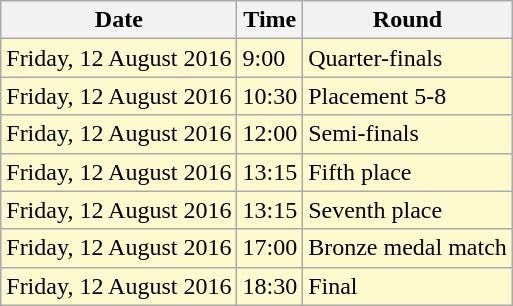<table class="wikitable">
<tr>
<th>Date</th>
<th>Time</th>
<th>Round</th>
</tr>
<tr>
<td style=background:lemonchiffon>Friday, 12 August 2016</td>
<td style=background:lemonchiffon>9:00</td>
<td style=background:lemonchiffon>Quarter-finals</td>
</tr>
<tr>
<td style=background:lemonchiffon>Friday, 12 August 2016</td>
<td style=background:lemonchiffon>10:30</td>
<td style=background:lemonchiffon>Placement 5-8</td>
</tr>
<tr>
<td style=background:lemonchiffon>Friday, 12 August 2016</td>
<td style=background:lemonchiffon>12:00</td>
<td style=background:lemonchiffon>Semi-finals</td>
</tr>
<tr>
<td style=background:lemonchiffon>Friday, 12 August 2016</td>
<td style=background:lemonchiffon>13:15</td>
<td style=background:lemonchiffon>Fifth place</td>
</tr>
<tr>
<td style=background:lemonchiffon>Friday, 12 August 2016</td>
<td style=background:lemonchiffon>13:15</td>
<td style=background:lemonchiffon>Seventh place</td>
</tr>
<tr>
<td style=background:lemonchiffon>Friday, 12 August 2016</td>
<td style=background:lemonchiffon>17:00</td>
<td style=background:lemonchiffon>Bronze medal match</td>
</tr>
<tr>
<td style=background:lemonchiffon>Friday, 12 August 2016</td>
<td style=background:lemonchiffon>18:30</td>
<td style=background:lemonchiffon>Final</td>
</tr>
</table>
